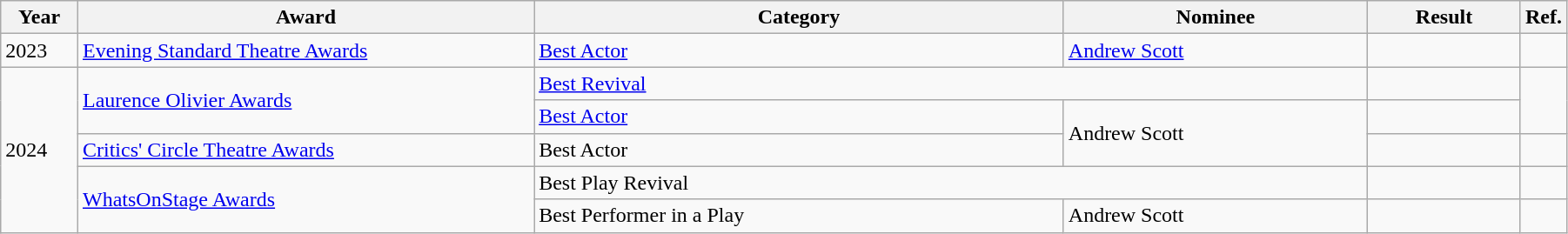<table class="wikitable" width="95%">
<tr>
<th width="5%">Year</th>
<th width="30%">Award</th>
<th width="35%">Category</th>
<th width="20%">Nominee</th>
<th width="10%">Result</th>
<th class=unsortable>Ref.</th>
</tr>
<tr>
<td>2023</td>
<td><a href='#'>Evening Standard Theatre Awards</a></td>
<td><a href='#'>Best Actor</a></td>
<td><a href='#'>Andrew Scott</a></td>
<td></td>
<td></td>
</tr>
<tr>
<td rowspan=5>2024</td>
<td rowspan=2><a href='#'>Laurence Olivier Awards</a></td>
<td colspan=2><a href='#'>Best Revival</a></td>
<td></td>
<td rowspan=2></td>
</tr>
<tr>
<td><a href='#'>Best Actor</a></td>
<td rowspan="2">Andrew Scott</td>
<td></td>
</tr>
<tr>
<td><a href='#'>Critics' Circle Theatre Awards</a></td>
<td>Best Actor</td>
<td></td>
<td></td>
</tr>
<tr>
<td rowspan="2"><a href='#'>WhatsOnStage Awards</a></td>
<td colspan="2">Best Play Revival</td>
<td></td>
<td></td>
</tr>
<tr>
<td>Best Performer in a Play</td>
<td>Andrew Scott</td>
<td></td>
<td></td>
</tr>
</table>
